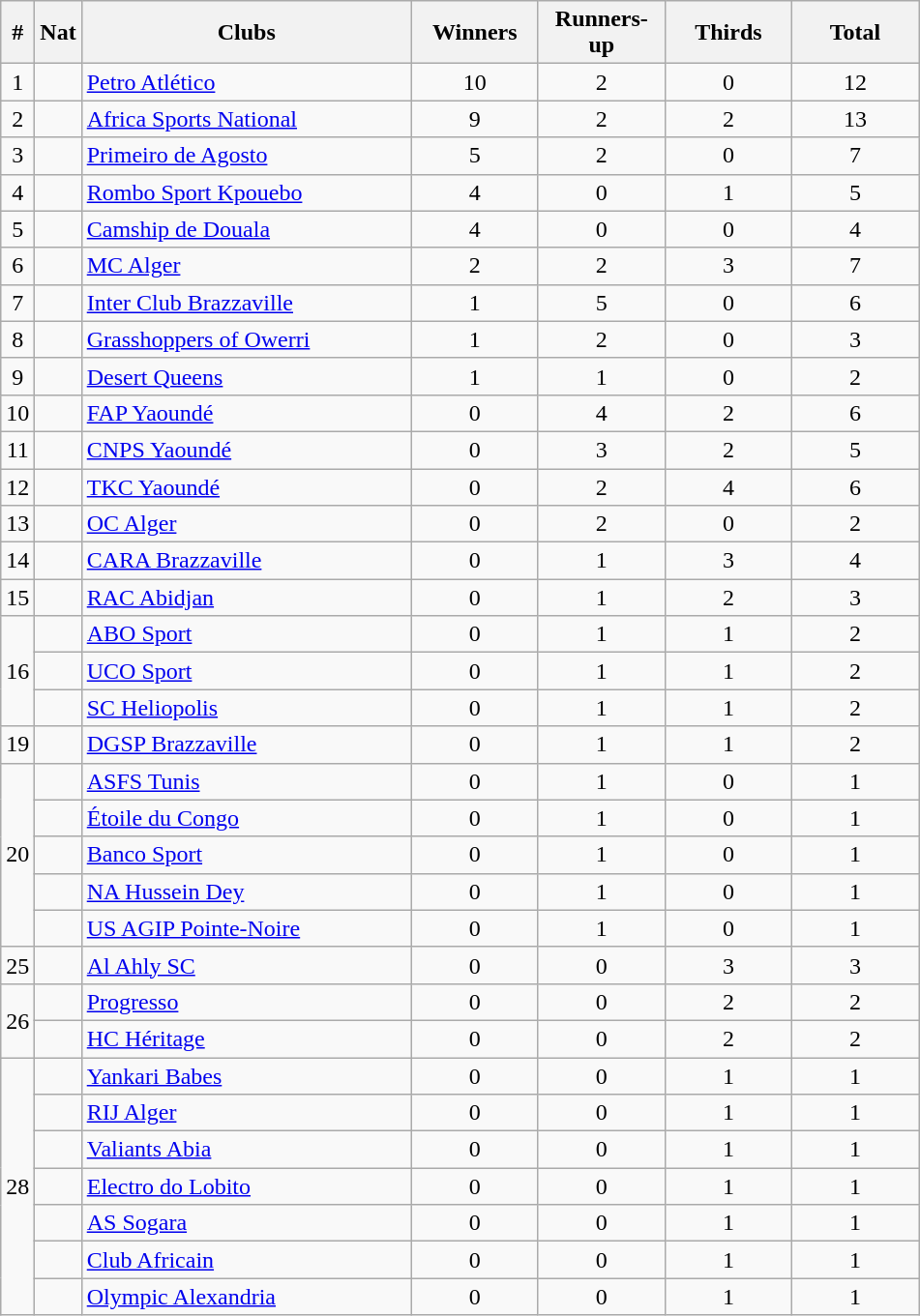<table class="wikitable plainrowheaders sortable">
<tr>
<th width=10>#</th>
<th width=20>Nat</th>
<th width=220>Clubs</th>
<th width=80>Winners</th>
<th width=80>Runners-up</th>
<th width=80>Thirds</th>
<th width=80>Total</th>
</tr>
<tr>
<td align=center>1</td>
<td></td>
<td><a href='#'>Petro Atlético</a></td>
<td align=center>10</td>
<td align=center>2</td>
<td align=center>0</td>
<td align=center>12</td>
</tr>
<tr>
<td align=center>2</td>
<td></td>
<td><a href='#'>Africa Sports National</a></td>
<td align=center>9</td>
<td align=center>2</td>
<td align=center>2</td>
<td align=center>13</td>
</tr>
<tr>
<td align=center>3</td>
<td></td>
<td><a href='#'>Primeiro de Agosto</a></td>
<td align=center>5</td>
<td align=center>2</td>
<td align=center>0</td>
<td align=center>7</td>
</tr>
<tr>
<td align=center>4</td>
<td></td>
<td><a href='#'>Rombo Sport Kpouebo</a></td>
<td align=center>4</td>
<td align=center>0</td>
<td align=center>1</td>
<td align=center>5</td>
</tr>
<tr>
<td align=center>5</td>
<td></td>
<td><a href='#'>Camship de Douala</a></td>
<td align=center>4</td>
<td align=center>0</td>
<td align=center>0</td>
<td align=center>4</td>
</tr>
<tr>
<td align=center>6</td>
<td></td>
<td><a href='#'>MC Alger</a></td>
<td align=center>2</td>
<td align=center>2</td>
<td align=center>3</td>
<td align=center>7</td>
</tr>
<tr>
<td align=center>7</td>
<td></td>
<td><a href='#'>Inter Club Brazzaville</a></td>
<td align=center>1</td>
<td align=center>5</td>
<td align=center>0</td>
<td align=center>6</td>
</tr>
<tr>
<td align=center>8</td>
<td></td>
<td><a href='#'>Grasshoppers of Owerri</a></td>
<td align=center>1</td>
<td align=center>2</td>
<td align=center>0</td>
<td align=center>3</td>
</tr>
<tr>
<td align=center>9</td>
<td></td>
<td><a href='#'>Desert Queens</a></td>
<td align=center>1</td>
<td align=center>1</td>
<td align=center>0</td>
<td align=center>2</td>
</tr>
<tr>
<td align=center>10</td>
<td></td>
<td><a href='#'>FAP Yaoundé</a></td>
<td align=center>0</td>
<td align=center>4</td>
<td align=center>2</td>
<td align=center>6</td>
</tr>
<tr>
<td align=center>11</td>
<td></td>
<td><a href='#'>CNPS Yaoundé</a></td>
<td align=center>0</td>
<td align=center>3</td>
<td align=center>2</td>
<td align=center>5</td>
</tr>
<tr>
<td align=center>12</td>
<td></td>
<td><a href='#'>TKC Yaoundé</a></td>
<td align=center>0</td>
<td align=center>2</td>
<td align=center>4</td>
<td align=center>6</td>
</tr>
<tr>
<td align=center>13</td>
<td></td>
<td><a href='#'>OC Alger</a></td>
<td align=center>0</td>
<td align=center>2</td>
<td align=center>0</td>
<td align=center>2</td>
</tr>
<tr>
<td align=center>14</td>
<td></td>
<td><a href='#'>CARA Brazzaville</a></td>
<td align=center>0</td>
<td align=center>1</td>
<td align=center>3</td>
<td align=center>4</td>
</tr>
<tr>
<td align=center>15</td>
<td></td>
<td><a href='#'>RAC Abidjan</a></td>
<td align=center>0</td>
<td align=center>1</td>
<td align=center>2</td>
<td align=center>3</td>
</tr>
<tr>
<td align=center rowspan=3>16</td>
<td></td>
<td><a href='#'>ABO Sport</a></td>
<td align=center>0</td>
<td align=center>1</td>
<td align=center>1</td>
<td align=center>2</td>
</tr>
<tr>
<td></td>
<td><a href='#'>UCO Sport</a></td>
<td align=center>0</td>
<td align=center>1</td>
<td align=center>1</td>
<td align=center>2</td>
</tr>
<tr>
<td></td>
<td><a href='#'>SC Heliopolis</a></td>
<td align=center>0</td>
<td align=center>1</td>
<td align=center>1</td>
<td align=center>2</td>
</tr>
<tr>
<td align=center>19</td>
<td></td>
<td><a href='#'>DGSP Brazzaville</a></td>
<td align=center>0</td>
<td align=center>1</td>
<td align=center>1</td>
<td align=center>2</td>
</tr>
<tr>
<td align=center rowspan=5>20</td>
<td></td>
<td><a href='#'>ASFS Tunis</a></td>
<td align=center>0</td>
<td align=center>1</td>
<td align=center>0</td>
<td align=center>1</td>
</tr>
<tr>
<td></td>
<td><a href='#'>Étoile du Congo</a></td>
<td align=center>0</td>
<td align=center>1</td>
<td align=center>0</td>
<td align=center>1</td>
</tr>
<tr>
<td></td>
<td><a href='#'>Banco Sport</a></td>
<td align=center>0</td>
<td align=center>1</td>
<td align=center>0</td>
<td align=center>1</td>
</tr>
<tr>
<td></td>
<td><a href='#'>NA Hussein Dey</a></td>
<td align=center>0</td>
<td align=center>1</td>
<td align=center>0</td>
<td align=center>1</td>
</tr>
<tr>
<td></td>
<td><a href='#'>US AGIP Pointe-Noire</a></td>
<td align=center>0</td>
<td align=center>1</td>
<td align=center>0</td>
<td align=center>1</td>
</tr>
<tr>
<td align=center>25</td>
<td></td>
<td><a href='#'>Al Ahly SC</a></td>
<td align=center>0</td>
<td align=center>0</td>
<td align=center>3</td>
<td align=center>3</td>
</tr>
<tr>
<td align=center rowspan=2>26</td>
<td></td>
<td><a href='#'>Progresso</a></td>
<td align=center>0</td>
<td align=center>0</td>
<td align=center>2</td>
<td align=center>2</td>
</tr>
<tr>
<td></td>
<td><a href='#'>HC Héritage</a></td>
<td align=center>0</td>
<td align=center>0</td>
<td align=center>2</td>
<td align=center>2</td>
</tr>
<tr>
<td align=center rowspan=7>28</td>
<td></td>
<td><a href='#'>Yankari Babes</a></td>
<td align=center>0</td>
<td align=center>0</td>
<td align=center>1</td>
<td align=center>1</td>
</tr>
<tr>
<td></td>
<td><a href='#'>RIJ Alger</a></td>
<td align=center>0</td>
<td align=center>0</td>
<td align=center>1</td>
<td align=center>1</td>
</tr>
<tr>
<td></td>
<td><a href='#'>Valiants Abia</a></td>
<td align=center>0</td>
<td align=center>0</td>
<td align=center>1</td>
<td align=center>1</td>
</tr>
<tr>
<td></td>
<td><a href='#'>Electro do Lobito</a></td>
<td align=center>0</td>
<td align=center>0</td>
<td align=center>1</td>
<td align=center>1</td>
</tr>
<tr>
<td></td>
<td><a href='#'>AS Sogara</a></td>
<td align=center>0</td>
<td align=center>0</td>
<td align=center>1</td>
<td align=center>1</td>
</tr>
<tr>
<td></td>
<td><a href='#'>Club Africain</a></td>
<td align=center>0</td>
<td align=center>0</td>
<td align=center>1</td>
<td align=center>1</td>
</tr>
<tr>
<td></td>
<td><a href='#'>Olympic Alexandria</a></td>
<td align=center>0</td>
<td align=center>0</td>
<td align=center>1</td>
<td align=center>1</td>
</tr>
</table>
